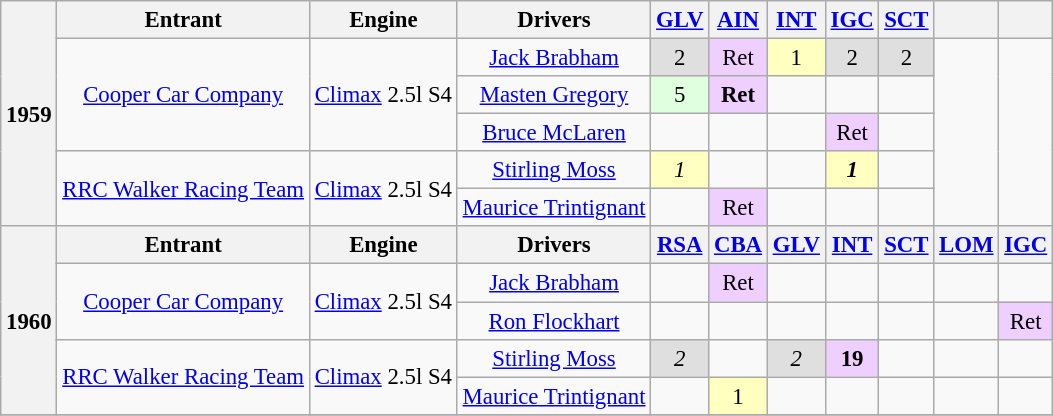<table class="wikitable" style="text-align:center; font-size:95%">
<tr>
<th rowspan="6">1959</th>
<th>Entrant</th>
<th>Engine</th>
<th>Drivers</th>
<th><a href='#'>GLV</a></th>
<th><a href='#'>AIN</a></th>
<th><a href='#'>INT</a></th>
<th><a href='#'>IGC</a></th>
<th><a href='#'>SCT</a></th>
<th></th>
<th></th>
</tr>
<tr>
<td rowspan="3"><a href='#'>Cooper Car Company</a></td>
<td rowspan="3"><a href='#'>Climax</a> 2.5l S4</td>
<td><a href='#'>Jack Brabham</a></td>
<td style="background:#dfdfdf;">2</td>
<td style="background:#efcfff;">Ret</td>
<td style="background:#ffffbf;">1</td>
<td style="background:#dfdfdf;">2</td>
<td style="background:#dfdfdf;">2</td>
<td rowspan="5"></td>
<td rowspan="5"></td>
</tr>
<tr>
<td><a href='#'>Masten Gregory</a></td>
<td style="background:#dfffdf;">5</td>
<td style="background:#efcfff;"><strong>Ret</strong></td>
<td></td>
<td></td>
<td></td>
</tr>
<tr>
<td><a href='#'>Bruce McLaren</a></td>
<td></td>
<td></td>
<td></td>
<td style="background:#efcfff;">Ret</td>
<td></td>
</tr>
<tr>
<td rowspan="2"><a href='#'>RRC Walker Racing Team</a></td>
<td rowspan="2"><a href='#'>Climax</a> 2.5l S4</td>
<td><a href='#'>Stirling Moss</a></td>
<td style="background:#ffffbf;"><em>1</em></td>
<td></td>
<td></td>
<td style="background:#ffffbf;"><strong><em>1</em></strong></td>
<td></td>
</tr>
<tr>
<td><a href='#'>Maurice Trintignant</a></td>
<td></td>
<td style="background:#efcfff;">Ret</td>
<td></td>
<td></td>
<td></td>
</tr>
<tr>
<th rowspan="5">1960</th>
<th>Entrant</th>
<th>Engine</th>
<th>Drivers</th>
<th><a href='#'>RSA</a></th>
<th><a href='#'>CBA</a></th>
<th><a href='#'>GLV</a></th>
<th><a href='#'>INT</a></th>
<th><a href='#'>SCT</a></th>
<th><a href='#'>LOM</a></th>
<th><a href='#'>IGC</a></th>
</tr>
<tr>
<td rowspan="2"><a href='#'>Cooper Car Company</a></td>
<td rowspan="2"><a href='#'>Climax</a> 2.5l S4</td>
<td><a href='#'>Jack Brabham</a></td>
<td></td>
<td style="background:#efcfff;">Ret</td>
<td></td>
<td></td>
<td></td>
<td></td>
<td></td>
</tr>
<tr>
<td><a href='#'>Ron Flockhart</a></td>
<td></td>
<td></td>
<td></td>
<td></td>
<td></td>
<td></td>
<td style="background:#efcfff;">Ret</td>
</tr>
<tr>
<td rowspan="2"><a href='#'>RRC Walker Racing Team</a></td>
<td rowspan="2"><a href='#'>Climax</a> 2.5l S4</td>
<td><a href='#'>Stirling Moss</a></td>
<td style="background:#dfdfdf;"><em>2</em></td>
<td></td>
<td style="background:#dfdfdf;"><em>2</em></td>
<td style="background:#efcfff;"><strong>19</strong></td>
<td></td>
<td></td>
<td></td>
</tr>
<tr>
<td><a href='#'>Maurice Trintignant</a></td>
<td></td>
<td style="background:#ffffbf;">1</td>
<td></td>
<td></td>
<td></td>
<td></td>
<td></td>
</tr>
<tr>
</tr>
</table>
